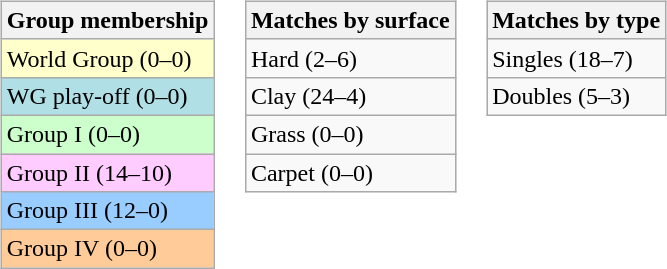<table>
<tr valign=top>
<td><br><table class=wikitable>
<tr>
<th>Group membership</th>
</tr>
<tr bgcolor=#FFFFCC>
<td>World Group (0–0)</td>
</tr>
<tr style="background:#B0E0E6;">
<td>WG play-off (0–0)</td>
</tr>
<tr bgcolor=#CCFFCC>
<td>Group I (0–0)</td>
</tr>
<tr bgcolor=#FFCCFF>
<td>Group II (14–10)</td>
</tr>
<tr bgcolor=#99CCFF>
<td>Group III (12–0)</td>
</tr>
<tr bgcolor=#FFCC99>
<td>Group IV (0–0)</td>
</tr>
</table>
</td>
<td><br><table class=wikitable>
<tr>
<th>Matches by surface</th>
</tr>
<tr>
<td>Hard (2–6)</td>
</tr>
<tr>
<td>Clay (24–4)</td>
</tr>
<tr>
<td>Grass (0–0)</td>
</tr>
<tr>
<td>Carpet (0–0)</td>
</tr>
</table>
</td>
<td><br><table class=wikitable>
<tr>
<th>Matches by type</th>
</tr>
<tr>
<td>Singles (18–7)</td>
</tr>
<tr>
<td>Doubles (5–3)</td>
</tr>
</table>
</td>
</tr>
</table>
